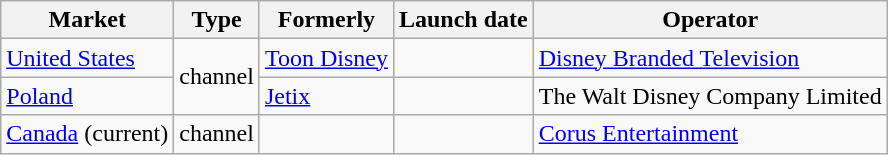<table class="wikitable sortable">
<tr>
<th>Market</th>
<th>Type</th>
<th>Formerly</th>
<th>Launch date</th>
<th>Operator</th>
</tr>
<tr>
<td><a href='#'>United States</a></td>
<td rowspan="2">channel</td>
<td><a href='#'>Toon Disney</a></td>
<td></td>
<td><a href='#'>Disney Branded Television</a></td>
</tr>
<tr>
<td><a href='#'>Poland</a></td>
<td><a href='#'>Jetix</a></td>
<td></td>
<td>The Walt Disney Company Limited</td>
</tr>
<tr>
<td><a href='#'>Canada</a> (current)</td>
<td>channel</td>
<td></td>
<td></td>
<td><a href='#'>Corus Entertainment</a></td>
</tr>
</table>
